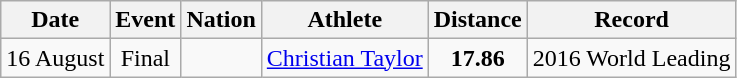<table class="wikitable sortable" style="text-align:center" style=text-align:center>
<tr>
<th>Date</th>
<th>Event</th>
<th>Nation</th>
<th>Athlete</th>
<th>Distance</th>
<th>Record</th>
</tr>
<tr>
<td>16 August</td>
<td>Final</td>
<td align=left></td>
<td align=left><a href='#'>Christian Taylor</a></td>
<td><strong>17.86</strong></td>
<td>2016 World Leading</td>
</tr>
</table>
